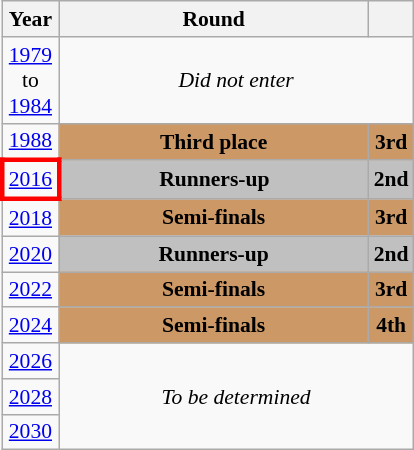<table class="wikitable" style="text-align: center; font-size:90%">
<tr>
<th>Year</th>
<th style="width:200px">Round</th>
<th></th>
</tr>
<tr>
<td><a href='#'>1979</a><br>to<br><a href='#'>1984</a></td>
<td colspan="2"><em>Did not enter</em></td>
</tr>
<tr>
<td><a href='#'>1988</a></td>
<td bgcolor="cc9966"><strong>Third place</strong></td>
<td bgcolor="cc9966"><strong>3rd</strong></td>
</tr>
<tr>
<td style="border: 3px solid red"><a href='#'>2016</a></td>
<td bgcolor=Silver><strong>Runners-up</strong></td>
<td bgcolor=Silver><strong>2nd</strong></td>
</tr>
<tr>
<td><a href='#'>2018</a></td>
<td bgcolor="cc9966"><strong>Semi-finals</strong></td>
<td bgcolor="cc9966"><strong>3rd</strong></td>
</tr>
<tr>
<td><a href='#'>2020</a></td>
<td bgcolor=Silver><strong>Runners-up</strong></td>
<td bgcolor=Silver><strong>2nd</strong></td>
</tr>
<tr>
<td><a href='#'>2022</a></td>
<td bgcolor="cc9966"><strong>Semi-finals</strong></td>
<td bgcolor="cc9966"><strong>3rd</strong></td>
</tr>
<tr>
<td><a href='#'>2024</a></td>
<td bgcolor="cc9966"><strong>Semi-finals</strong></td>
<td bgcolor="cc9966"><strong>4th</strong></td>
</tr>
<tr>
<td><a href='#'>2026</a></td>
<td colspan="2" rowspan="3"><em>To be determined</em></td>
</tr>
<tr>
<td><a href='#'>2028</a></td>
</tr>
<tr>
<td><a href='#'>2030</a></td>
</tr>
</table>
